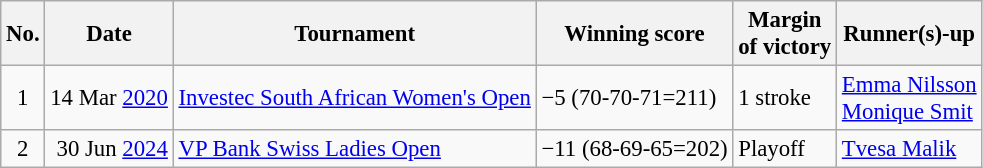<table class="wikitable" style="font-size:95%;">
<tr>
<th>No.</th>
<th>Date</th>
<th>Tournament</th>
<th>Winning score</th>
<th>Margin<br>of victory</th>
<th>Runner(s)-up</th>
</tr>
<tr>
<td align=center>1</td>
<td>14 Mar <a href='#'>2020</a></td>
<td><a href='#'>Investec South African Women's Open</a></td>
<td>−5 (70-70-71=211)</td>
<td>1 stroke</td>
<td> <a href='#'>Emma Nilsson</a><br> <a href='#'>Monique Smit</a></td>
</tr>
<tr>
<td align=center>2</td>
<td align=right>30 Jun <a href='#'>2024</a></td>
<td><a href='#'>VP Bank Swiss Ladies Open</a></td>
<td>−11 (68-69-65=202)</td>
<td>Playoff</td>
<td> <a href='#'>Tvesa Malik</a></td>
</tr>
</table>
